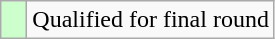<table class="wikitable">
<tr>
<td style="width:10px; background:#cfc"></td>
<td>Qualified for final round</td>
</tr>
</table>
